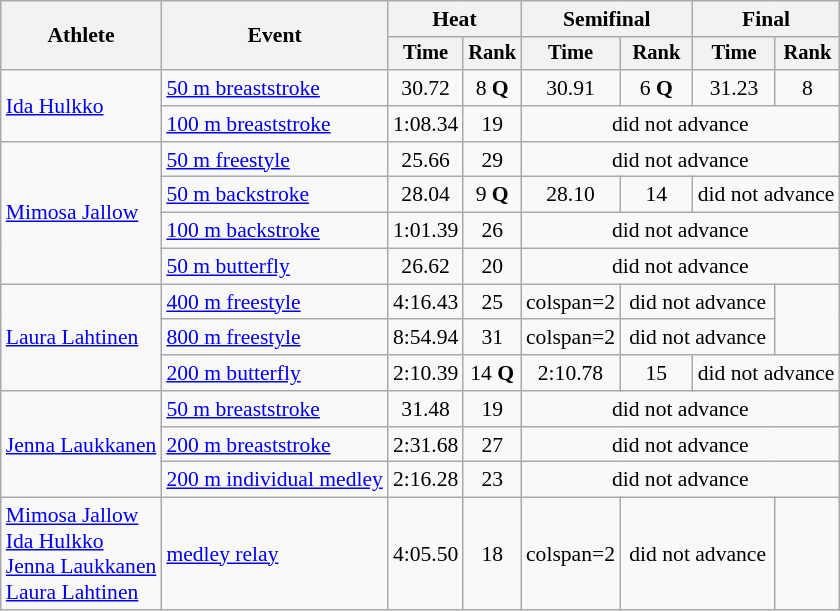<table class="wikitable" style="text-align:center; font-size:90%">
<tr>
<th rowspan="2">Athlete</th>
<th rowspan="2">Event</th>
<th colspan="2">Heat</th>
<th colspan="2">Semifinal</th>
<th colspan="2">Final</th>
</tr>
<tr style="font-size:95%">
<th>Time</th>
<th>Rank</th>
<th>Time</th>
<th>Rank</th>
<th>Time</th>
<th>Rank</th>
</tr>
<tr>
<td align=left rowspan=2><a href='#'>Ida Hulkko</a></td>
<td align=left><a href='#'>50 m breaststroke</a></td>
<td>30.72</td>
<td>8 <strong>Q</strong></td>
<td>30.91</td>
<td>6 <strong>Q</strong></td>
<td>31.23</td>
<td>8</td>
</tr>
<tr>
<td align=left><a href='#'>100 m breaststroke</a></td>
<td>1:08.34</td>
<td>19</td>
<td colspan=4>did not advance</td>
</tr>
<tr>
<td align=left rowspan=4><a href='#'>Mimosa Jallow</a></td>
<td align=left><a href='#'>50 m freestyle</a></td>
<td>25.66</td>
<td>29</td>
<td colspan=4>did not advance</td>
</tr>
<tr>
<td align=left><a href='#'>50 m backstroke</a></td>
<td>28.04</td>
<td>9 <strong>Q</strong></td>
<td>28.10</td>
<td>14</td>
<td colspan=2>did not advance</td>
</tr>
<tr>
<td align=left><a href='#'>100 m backstroke</a></td>
<td>1:01.39</td>
<td>26</td>
<td colspan=4>did not advance</td>
</tr>
<tr>
<td align=left><a href='#'>50 m butterfly</a></td>
<td>26.62</td>
<td>20</td>
<td colspan=4>did not advance</td>
</tr>
<tr>
<td align=left rowspan=3><a href='#'>Laura Lahtinen</a></td>
<td align=left><a href='#'>400 m freestyle</a></td>
<td>4:16.43</td>
<td>25</td>
<td>colspan=2 </td>
<td colspan=2>did not advance</td>
</tr>
<tr>
<td align=left><a href='#'>800 m freestyle</a></td>
<td>8:54.94</td>
<td>31</td>
<td>colspan=2 </td>
<td colspan=2>did not advance</td>
</tr>
<tr>
<td align=left><a href='#'>200 m butterfly</a></td>
<td>2:10.39</td>
<td>14 <strong>Q</strong></td>
<td>2:10.78</td>
<td>15</td>
<td colspan=2>did not advance</td>
</tr>
<tr>
<td align=left rowspan=3><a href='#'>Jenna Laukkanen</a></td>
<td align=left><a href='#'>50 m breaststroke</a></td>
<td>31.48</td>
<td>19</td>
<td colspan=4>did not advance</td>
</tr>
<tr>
<td align=left><a href='#'>200 m breaststroke</a></td>
<td>2:31.68</td>
<td>27</td>
<td colspan=4>did not advance</td>
</tr>
<tr>
<td align=left><a href='#'>200 m individual medley</a></td>
<td>2:16.28</td>
<td>23</td>
<td colspan=4>did not advance</td>
</tr>
<tr>
<td align=left><a href='#'>Mimosa Jallow</a><br><a href='#'>Ida Hulkko</a><br><a href='#'>Jenna Laukkanen</a><br><a href='#'>Laura Lahtinen</a></td>
<td align=left><a href='#'> medley relay</a></td>
<td>4:05.50</td>
<td>18</td>
<td>colspan=2 </td>
<td colspan=2>did not advance</td>
</tr>
</table>
